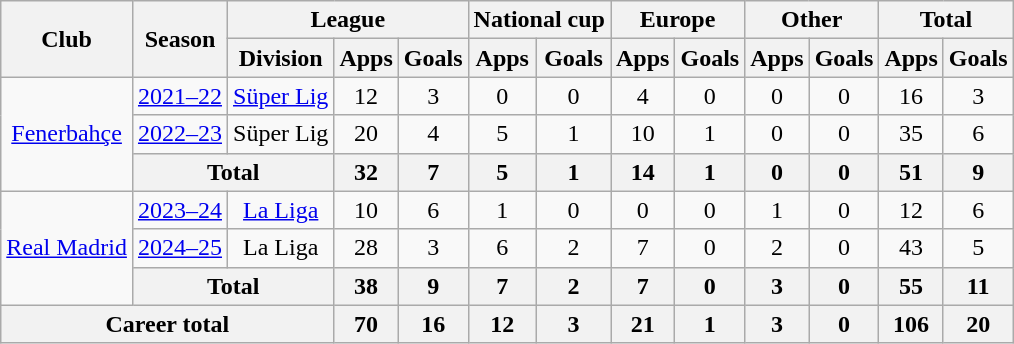<table class="wikitable" style="text-align:center">
<tr>
<th rowspan="2">Club</th>
<th rowspan="2">Season</th>
<th colspan="3">League</th>
<th colspan="2">National cup</th>
<th colspan="2">Europe</th>
<th colspan="2">Other</th>
<th colspan="2">Total</th>
</tr>
<tr>
<th>Division</th>
<th>Apps</th>
<th>Goals</th>
<th>Apps</th>
<th>Goals</th>
<th>Apps</th>
<th>Goals</th>
<th>Apps</th>
<th>Goals</th>
<th>Apps</th>
<th>Goals</th>
</tr>
<tr>
<td rowspan="3"><a href='#'>Fenerbahçe</a></td>
<td><a href='#'>2021–22</a></td>
<td><a href='#'>Süper Lig</a></td>
<td>12</td>
<td>3</td>
<td>0</td>
<td>0</td>
<td>4</td>
<td>0</td>
<td>0</td>
<td>0</td>
<td>16</td>
<td>3</td>
</tr>
<tr>
<td><a href='#'>2022–23</a></td>
<td>Süper Lig</td>
<td>20</td>
<td>4</td>
<td>5</td>
<td>1</td>
<td>10</td>
<td>1</td>
<td>0</td>
<td>0</td>
<td>35</td>
<td>6</td>
</tr>
<tr>
<th colspan="2">Total</th>
<th>32</th>
<th>7</th>
<th>5</th>
<th>1</th>
<th>14</th>
<th>1</th>
<th>0</th>
<th>0</th>
<th>51</th>
<th>9</th>
</tr>
<tr>
<td rowspan="3"><a href='#'>Real Madrid</a></td>
<td><a href='#'>2023–24</a></td>
<td><a href='#'>La Liga</a></td>
<td>10</td>
<td>6</td>
<td>1</td>
<td>0</td>
<td>0</td>
<td>0</td>
<td>1</td>
<td>0</td>
<td>12</td>
<td>6</td>
</tr>
<tr>
<td><a href='#'>2024–25</a></td>
<td>La Liga</td>
<td>28</td>
<td>3</td>
<td>6</td>
<td>2</td>
<td>7</td>
<td>0</td>
<td>2</td>
<td>0</td>
<td>43</td>
<td>5</td>
</tr>
<tr>
<th colspan="2">Total</th>
<th>38</th>
<th>9</th>
<th>7</th>
<th>2</th>
<th>7</th>
<th>0</th>
<th>3</th>
<th>0</th>
<th>55</th>
<th>11</th>
</tr>
<tr>
<th colspan="3">Career total</th>
<th>70</th>
<th>16</th>
<th>12</th>
<th>3</th>
<th>21</th>
<th>1</th>
<th>3</th>
<th>0</th>
<th>106</th>
<th>20</th>
</tr>
</table>
